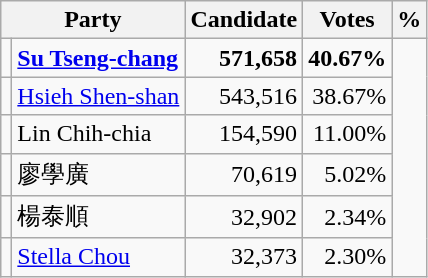<table class="wikitable">
<tr>
<th colspan="2">Party</th>
<th>Candidate</th>
<th>Votes</th>
<th>%</th>
</tr>
<tr>
<td></td>
<td><strong><a href='#'>Su Tseng-chang</a></strong></td>
<td align="right"><strong>571,658</strong></td>
<td align="right"><strong>40.67%</strong></td>
</tr>
<tr>
<td></td>
<td><a href='#'>Hsieh Shen-shan</a></td>
<td align="right">543,516</td>
<td align="right">38.67%</td>
</tr>
<tr>
<td></td>
<td>Lin Chih-chia</td>
<td align="right">154,590</td>
<td align="right">11.00%</td>
</tr>
<tr>
<td></td>
<td>廖學廣</td>
<td align="right">70,619</td>
<td align="right">5.02%</td>
</tr>
<tr>
<td></td>
<td>楊泰順</td>
<td align="right">32,902</td>
<td align="right">2.34%</td>
</tr>
<tr>
<td></td>
<td><a href='#'>Stella Chou</a></td>
<td align="right">32,373</td>
<td align="right">2.30%</td>
</tr>
</table>
